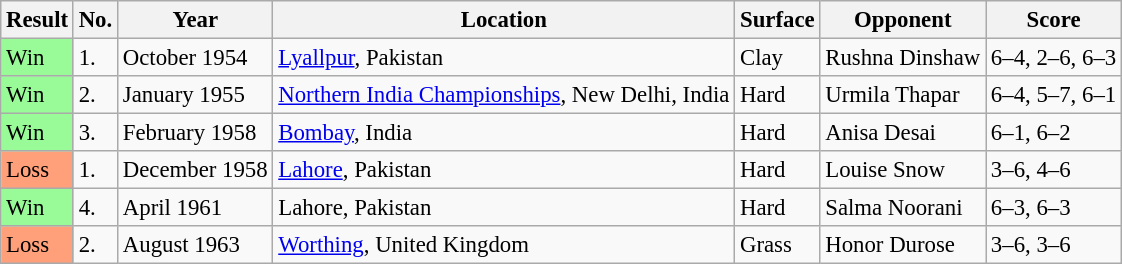<table class="sortable wikitable" style="font-size:95%">
<tr>
<th>Result</th>
<th>No.</th>
<th>Year</th>
<th>Location</th>
<th>Surface</th>
<th>Opponent</th>
<th>Score</th>
</tr>
<tr>
<td style="background:#98fb98;">Win</td>
<td>1.</td>
<td>October 1954</td>
<td><a href='#'>Lyallpur</a>, Pakistan</td>
<td>Clay</td>
<td> Rushna Dinshaw</td>
<td>6–4, 2–6, 6–3</td>
</tr>
<tr>
<td style="background:#98fb98;">Win</td>
<td>2.</td>
<td>January 1955</td>
<td><a href='#'>Northern India Championships</a>, New Delhi, India</td>
<td>Hard</td>
<td> Urmila Thapar</td>
<td>6–4, 5–7, 6–1</td>
</tr>
<tr>
<td style="background:#98fb98;">Win</td>
<td>3.</td>
<td>February 1958</td>
<td><a href='#'>Bombay</a>, India</td>
<td>Hard</td>
<td> Anisa Desai</td>
<td>6–1, 6–2</td>
</tr>
<tr>
<td style="background:#ffa07a;">Loss</td>
<td>1.</td>
<td>December 1958</td>
<td><a href='#'>Lahore</a>, Pakistan</td>
<td>Hard</td>
<td> Louise Snow</td>
<td>3–6, 4–6</td>
</tr>
<tr>
<td style="background:#98fb98;">Win</td>
<td>4.</td>
<td>April 1961</td>
<td>Lahore, Pakistan</td>
<td>Hard</td>
<td> Salma Noorani</td>
<td>6–3, 6–3</td>
</tr>
<tr>
<td style="background:#ffa07a;">Loss</td>
<td>2.</td>
<td>August 1963</td>
<td><a href='#'>Worthing</a>, United Kingdom</td>
<td>Grass</td>
<td> Honor Durose</td>
<td>3–6, 3–6</td>
</tr>
</table>
